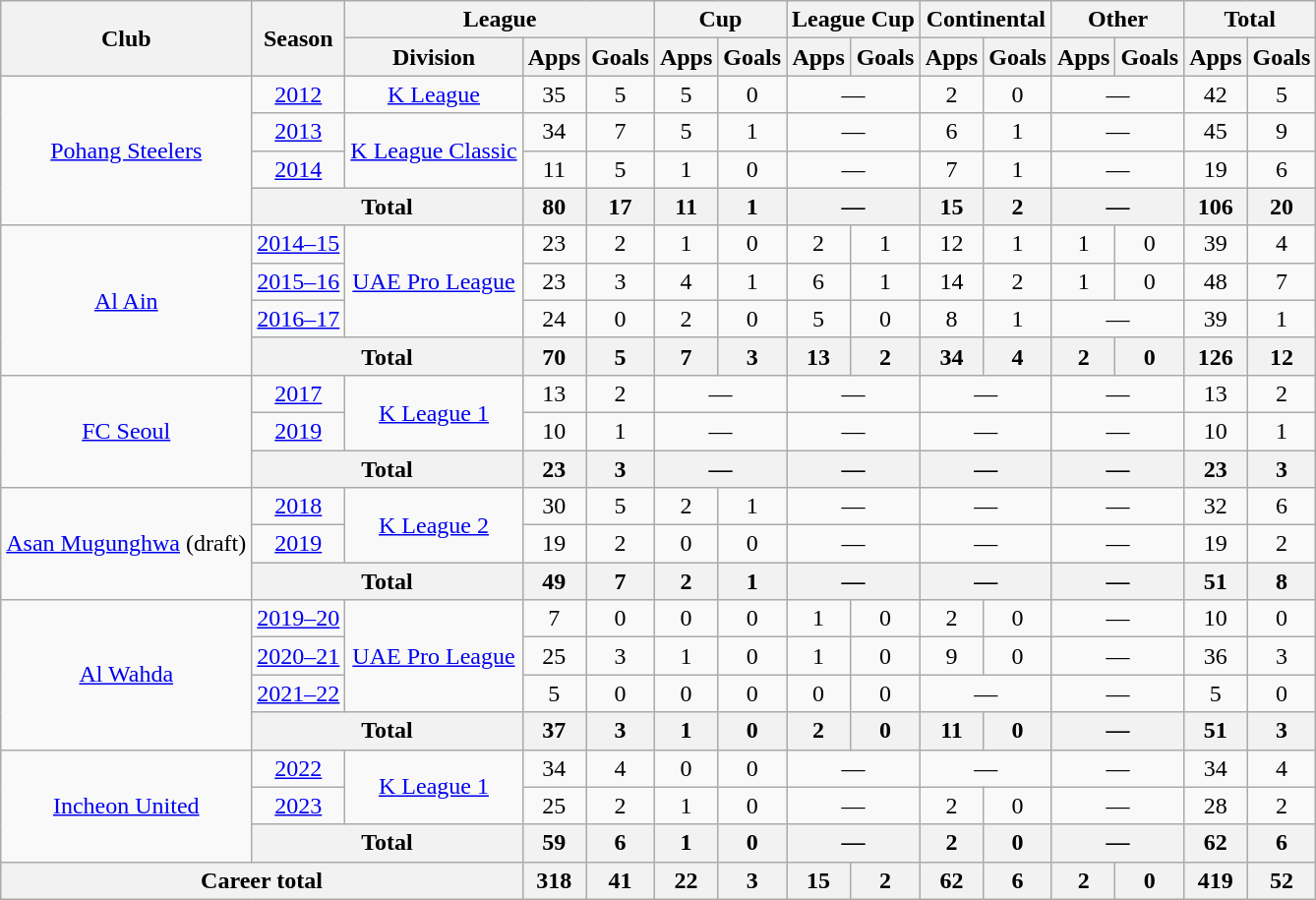<table class="wikitable" style="text-align:center">
<tr>
<th rowspan=2>Club</th>
<th rowspan=2>Season</th>
<th colspan=3>League</th>
<th colspan=2>Cup</th>
<th colspan=2>League Cup</th>
<th colspan=2>Continental</th>
<th colspan=2>Other</th>
<th colspan=2>Total</th>
</tr>
<tr>
<th>Division</th>
<th>Apps</th>
<th>Goals</th>
<th>Apps</th>
<th>Goals</th>
<th>Apps</th>
<th>Goals</th>
<th>Apps</th>
<th>Goals</th>
<th>Apps</th>
<th>Goals</th>
<th>Apps</th>
<th>Goals</th>
</tr>
<tr>
<td rowspan="4"><a href='#'>Pohang Steelers</a></td>
<td><a href='#'>2012</a></td>
<td rowspan="1"><a href='#'>K League</a></td>
<td>35</td>
<td>5</td>
<td>5</td>
<td>0</td>
<td colspan="2">—</td>
<td>2</td>
<td>0</td>
<td colspan="2">—</td>
<td>42</td>
<td>5</td>
</tr>
<tr>
<td><a href='#'>2013</a></td>
<td rowspan="2"><a href='#'>K League Classic</a></td>
<td>34</td>
<td>7</td>
<td>5</td>
<td>1</td>
<td colspan="2">—</td>
<td>6</td>
<td>1</td>
<td colspan="2">—</td>
<td>45</td>
<td>9</td>
</tr>
<tr>
<td><a href='#'>2014</a></td>
<td>11</td>
<td>5</td>
<td>1</td>
<td>0</td>
<td colspan="2">—</td>
<td>7</td>
<td>1</td>
<td colspan="2">—</td>
<td>19</td>
<td>6</td>
</tr>
<tr>
<th colspan=2>Total</th>
<th>80</th>
<th>17</th>
<th>11</th>
<th>1</th>
<th colspan="2">—</th>
<th>15</th>
<th>2</th>
<th colspan="2">—</th>
<th>106</th>
<th>20</th>
</tr>
<tr>
<td rowspan="4"><a href='#'>Al Ain</a></td>
<td><a href='#'>2014–15</a></td>
<td rowspan="3"><a href='#'>UAE Pro League</a></td>
<td>23</td>
<td>2</td>
<td>1</td>
<td>0</td>
<td>2</td>
<td>1</td>
<td>12</td>
<td>1</td>
<td>1</td>
<td>0</td>
<td>39</td>
<td>4</td>
</tr>
<tr>
<td><a href='#'>2015–16</a></td>
<td>23</td>
<td>3</td>
<td>4</td>
<td>1</td>
<td>6</td>
<td>1</td>
<td>14</td>
<td>2</td>
<td>1</td>
<td>0</td>
<td>48</td>
<td>7</td>
</tr>
<tr>
<td><a href='#'>2016–17</a></td>
<td>24</td>
<td>0</td>
<td>2</td>
<td>0</td>
<td>5</td>
<td>0</td>
<td>8</td>
<td>1</td>
<td colspan="2">—</td>
<td>39</td>
<td>1</td>
</tr>
<tr>
<th colspan=2>Total</th>
<th>70</th>
<th>5</th>
<th>7</th>
<th>3</th>
<th>13</th>
<th>2</th>
<th>34</th>
<th>4</th>
<th>2</th>
<th>0</th>
<th>126</th>
<th>12</th>
</tr>
<tr>
<td rowspan="3"><a href='#'>FC Seoul</a></td>
<td><a href='#'>2017</a></td>
<td rowspan="2"><a href='#'>K League 1</a></td>
<td>13</td>
<td>2</td>
<td colspan="2">—</td>
<td colspan="2">—</td>
<td colspan="2">—</td>
<td colspan="2">—</td>
<td>13</td>
<td>2</td>
</tr>
<tr>
<td><a href='#'>2019</a></td>
<td>10</td>
<td>1</td>
<td colspan="2">—</td>
<td colspan="2">—</td>
<td colspan="2">—</td>
<td colspan="2">—</td>
<td>10</td>
<td>1</td>
</tr>
<tr>
<th colspan=2>Total</th>
<th>23</th>
<th>3</th>
<th colspan="2">—</th>
<th colspan="2">—</th>
<th colspan="2">—</th>
<th colspan="2">—</th>
<th>23</th>
<th>3</th>
</tr>
<tr>
<td rowspan="3"><a href='#'>Asan Mugunghwa</a> (draft)</td>
<td><a href='#'>2018</a></td>
<td rowspan="2"><a href='#'>K League 2</a></td>
<td>30</td>
<td>5</td>
<td>2</td>
<td>1</td>
<td colspan="2">—</td>
<td colspan="2">—</td>
<td colspan="2">—</td>
<td>32</td>
<td>6</td>
</tr>
<tr>
<td><a href='#'>2019</a></td>
<td>19</td>
<td>2</td>
<td>0</td>
<td>0</td>
<td colspan="2">—</td>
<td colspan="2">—</td>
<td colspan="2">—</td>
<td>19</td>
<td>2</td>
</tr>
<tr>
<th colspan=2>Total</th>
<th>49</th>
<th>7</th>
<th>2</th>
<th>1</th>
<th colspan="2">—</th>
<th colspan="2">—</th>
<th colspan="2">—</th>
<th>51</th>
<th>8</th>
</tr>
<tr>
<td rowspan="4"><a href='#'>Al Wahda</a></td>
<td><a href='#'>2019–20</a></td>
<td rowspan="3"><a href='#'>UAE Pro League</a></td>
<td>7</td>
<td>0</td>
<td>0</td>
<td>0</td>
<td>1</td>
<td>0</td>
<td>2</td>
<td>0</td>
<td colspan="2">—</td>
<td>10</td>
<td>0</td>
</tr>
<tr>
<td><a href='#'>2020–21</a></td>
<td>25</td>
<td>3</td>
<td>1</td>
<td>0</td>
<td>1</td>
<td>0</td>
<td>9</td>
<td>0</td>
<td colspan="2">—</td>
<td>36</td>
<td>3</td>
</tr>
<tr>
<td><a href='#'>2021–22</a></td>
<td>5</td>
<td>0</td>
<td>0</td>
<td>0</td>
<td>0</td>
<td>0</td>
<td colspan="2">—</td>
<td colspan="2">—</td>
<td>5</td>
<td>0</td>
</tr>
<tr>
<th colspan=2>Total</th>
<th>37</th>
<th>3</th>
<th>1</th>
<th>0</th>
<th>2</th>
<th>0</th>
<th>11</th>
<th>0</th>
<th colspan="2">—</th>
<th>51</th>
<th>3</th>
</tr>
<tr>
<td rowspan="3"><a href='#'>Incheon United</a></td>
<td><a href='#'>2022</a></td>
<td rowspan="2"><a href='#'>K League 1</a></td>
<td>34</td>
<td>4</td>
<td>0</td>
<td>0</td>
<td colspan="2">—</td>
<td colspan="2">—</td>
<td colspan="2">—</td>
<td>34</td>
<td>4</td>
</tr>
<tr>
<td><a href='#'>2023</a></td>
<td>25</td>
<td>2</td>
<td>1</td>
<td>0</td>
<td colspan="2">—</td>
<td>2</td>
<td>0</td>
<td colspan="2">—</td>
<td>28</td>
<td>2</td>
</tr>
<tr>
<th colspan=2>Total</th>
<th>59</th>
<th>6</th>
<th>1</th>
<th>0</th>
<th colspan="2">—</th>
<th>2</th>
<th>0</th>
<th colspan="2">—</th>
<th>62</th>
<th>6</th>
</tr>
<tr>
<th colspan=3>Career total</th>
<th>318</th>
<th>41</th>
<th>22</th>
<th>3</th>
<th>15</th>
<th>2</th>
<th>62</th>
<th>6</th>
<th>2</th>
<th>0</th>
<th>419</th>
<th>52</th>
</tr>
</table>
